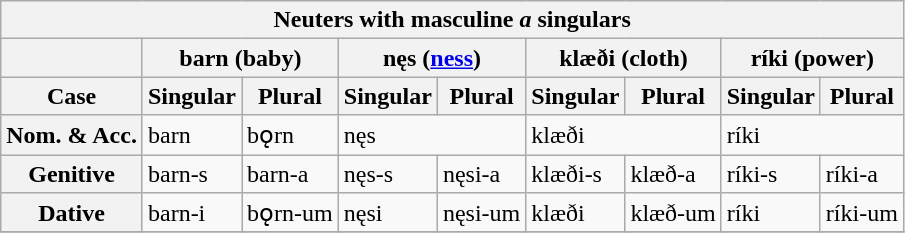<table class="wikitable" ---->
<tr>
<th colspan="9" align="CENTER">Neuters with masculine <em>a</em> singulars</th>
</tr>
<tr>
<th> </th>
<th colspan="2">barn (baby)</th>
<th colspan="2">nęs (<a href='#'>ness</a>)</th>
<th colspan="2">klæði (cloth)</th>
<th colspan="2">ríki (power)</th>
</tr>
<tr>
<th>Case</th>
<th>Singular</th>
<th>Plural</th>
<th>Singular</th>
<th>Plural</th>
<th>Singular</th>
<th>Plural</th>
<th>Singular</th>
<th>Plural</th>
</tr>
<tr>
<th>Nom. & Acc.</th>
<td>barn</td>
<td>bǫrn</td>
<td colspan=2>nęs</td>
<td colspan=2>klæði</td>
<td colspan=2>ríki</td>
</tr>
<tr>
<th>Genitive</th>
<td>barn-s</td>
<td>barn-a</td>
<td>nęs-s</td>
<td>nęsi-a</td>
<td>klæði-s</td>
<td>klæð-a</td>
<td>ríki-s</td>
<td>ríki-a</td>
</tr>
<tr>
<th>Dative</th>
<td>barn-i</td>
<td>bǫrn-um</td>
<td>nęsi</td>
<td>nęsi-um</td>
<td>klæði</td>
<td>klæð-um</td>
<td>ríki</td>
<td>ríki-um</td>
</tr>
<tr>
</tr>
</table>
